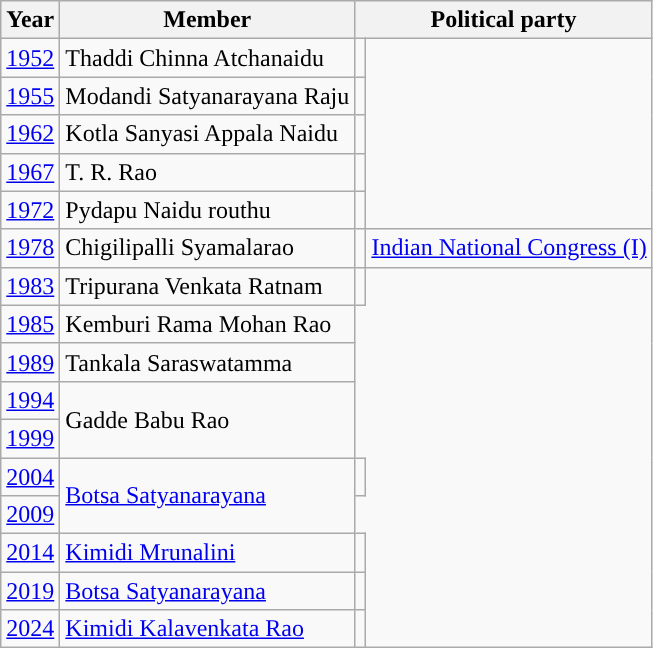<table class="wikitable sortable">
<tr>
<th>Year</th>
<th>Member</th>
<th colspan="2">Political party</th>
</tr>
<tr>
<td><a href='#'>1952</a></td>
<td>Thaddi Chinna Atchanaidu</td>
<td></td>
</tr>
<tr>
<td><a href='#'>1955</a></td>
<td>Modandi Satyanarayana Raju</td>
<td></td>
</tr>
<tr>
<td><a href='#'>1962</a></td>
<td>Kotla Sanyasi Appala Naidu</td>
<td></td>
</tr>
<tr>
<td><a href='#'>1967</a></td>
<td>T. R. Rao</td>
<td></td>
</tr>
<tr>
<td><a href='#'>1972</a></td>
<td>Pydapu Naidu routhu</td>
<td></td>
</tr>
<tr>
<td><a href='#'>1978</a></td>
<td>Chigilipalli Syamalarao</td>
<td style="background-color: "></td>
<td><a href='#'>Indian National Congress (I)</a></td>
</tr>
<tr>
<td><a href='#'>1983</a></td>
<td>Tripurana Venkata Ratnam</td>
<td></td>
</tr>
<tr>
<td><a href='#'>1985</a></td>
<td>Kemburi Rama Mohan Rao</td>
</tr>
<tr>
<td><a href='#'>1989</a></td>
<td>Tankala Saraswatamma</td>
</tr>
<tr>
<td><a href='#'>1994</a></td>
<td rowspan=2>Gadde Babu Rao</td>
</tr>
<tr>
<td><a href='#'>1999</a></td>
</tr>
<tr>
<td><a href='#'>2004</a></td>
<td rowspan=2><a href='#'>Botsa Satyanarayana</a></td>
<td></td>
</tr>
<tr>
<td><a href='#'>2009</a></td>
</tr>
<tr>
<td><a href='#'>2014</a></td>
<td><a href='#'>Kimidi Mrunalini</a></td>
<td></td>
</tr>
<tr>
<td><a href='#'>2019</a></td>
<td><a href='#'>Botsa Satyanarayana</a></td>
<td></td>
</tr>
<tr>
<td><a href='#'>2024</a></td>
<td><a href='#'>Kimidi Kalavenkata Rao</a></td>
<td></td>
</tr>
</table>
